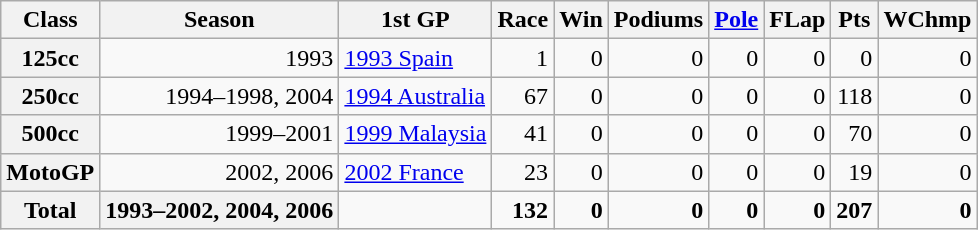<table class="wikitable">
<tr>
<th>Class</th>
<th>Season</th>
<th>1st GP</th>
<th>Race</th>
<th>Win</th>
<th>Podiums</th>
<th><a href='#'>Pole</a></th>
<th>FLap</th>
<th>Pts</th>
<th>WChmp</th>
</tr>
<tr align="right">
<th>125cc</th>
<td>1993</td>
<td align="left"><a href='#'>1993 Spain</a></td>
<td>1</td>
<td>0</td>
<td>0</td>
<td>0</td>
<td>0</td>
<td>0</td>
<td>0</td>
</tr>
<tr align="right">
<th>250cc</th>
<td>1994–1998, 2004</td>
<td align="left"><a href='#'>1994 Australia</a></td>
<td>67</td>
<td>0</td>
<td>0</td>
<td>0</td>
<td>0</td>
<td>118</td>
<td>0</td>
</tr>
<tr align="right">
<th>500cc</th>
<td>1999–2001</td>
<td align="left"><a href='#'>1999 Malaysia</a></td>
<td>41</td>
<td>0</td>
<td>0</td>
<td>0</td>
<td>0</td>
<td>70</td>
<td>0</td>
</tr>
<tr align="right">
<th>MotoGP</th>
<td>2002, 2006</td>
<td align="left"><a href='#'>2002 France</a></td>
<td>23</td>
<td>0</td>
<td>0</td>
<td>0</td>
<td>0</td>
<td>19</td>
<td>0</td>
</tr>
<tr align="right">
<th>Total</th>
<th>1993–2002, 2004, 2006</th>
<td></td>
<td><strong>132</strong></td>
<td><strong>0</strong></td>
<td><strong>0</strong></td>
<td><strong>0</strong></td>
<td><strong>0</strong></td>
<td><strong>207</strong></td>
<td><strong>0</strong></td>
</tr>
</table>
